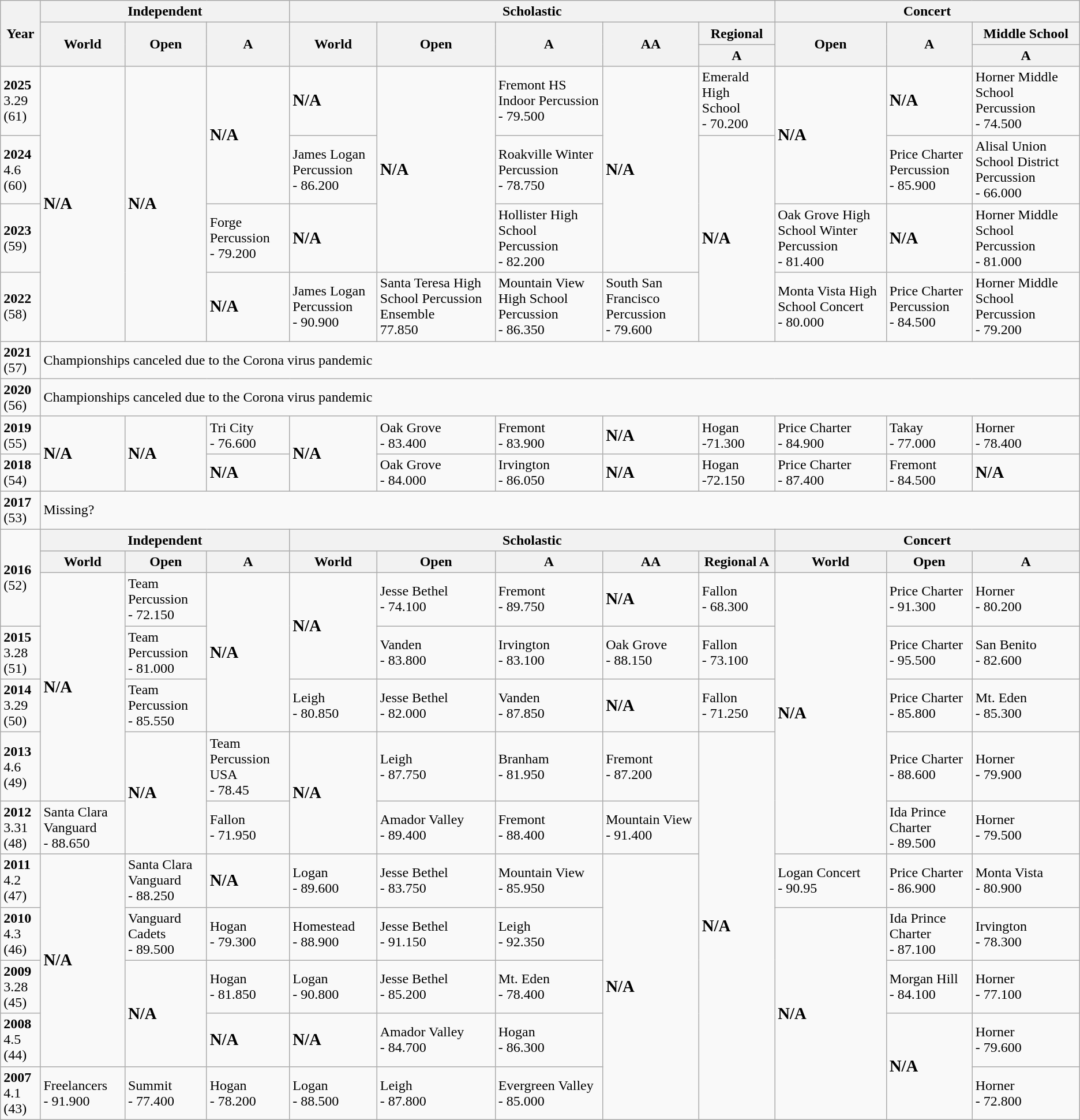<table class="wikitable">
<tr>
<th rowspan="3">Year</th>
<th colspan="3">Independent</th>
<th colspan="5">Scholastic</th>
<th colspan="3">Concert</th>
</tr>
<tr>
<th rowspan="2">World</th>
<th rowspan="2">Open</th>
<th rowspan="2">A</th>
<th rowspan="2">World</th>
<th rowspan="2">Open</th>
<th rowspan="2">A</th>
<th rowspan="2">AA</th>
<th>Regional</th>
<th rowspan="2">Open</th>
<th rowspan="2">A</th>
<th>Middle School</th>
</tr>
<tr>
<th>A</th>
<th>A</th>
</tr>
<tr>
<td><strong>2025</strong><br>3.29 (61)</td>
<td rowspan="4"><strong><big>N/A</big></strong></td>
<td rowspan="4"><strong><big>N/A</big></strong></td>
<td rowspan="2"><strong><big>N/A</big></strong></td>
<td><strong><big>N/A</big></strong></td>
<td rowspan="3"><strong><big>N/A</big></strong></td>
<td>Fremont HS Indoor Percussion<br>- 79.500</td>
<td rowspan="3"><strong><big>N/A</big></strong></td>
<td>Emerald High School<br>- 70.200</td>
<td rowspan="2"><strong><big>N/A</big></strong></td>
<td><strong><big>N/A</big></strong></td>
<td>Horner Middle School Percussion<br>- 74.500</td>
</tr>
<tr>
<td><strong>2024</strong><br>4.6
(60)</td>
<td>James Logan Percussion<br>- 86.200</td>
<td>Roakville Winter Percussion<br>- 78.750</td>
<td rowspan="3"><strong><big>N/A</big></strong></td>
<td>Price Charter Percussion<br>- 85.900</td>
<td>Alisal Union School District Percussion<br>- 66.000</td>
</tr>
<tr>
<td><strong>2023</strong><br>(59)</td>
<td>Forge Percussion<br>- 79.200</td>
<td><strong><big>N/A</big></strong></td>
<td>Hollister High School Percussion<br>- 82.200</td>
<td>Oak Grove High School Winter Percussion<br>- 81.400</td>
<td><strong><big>N/A</big></strong></td>
<td>Horner Middle School Percussion<br>- 81.000</td>
</tr>
<tr>
<td><strong>2022</strong><br>(58)</td>
<td><strong><big>N/A</big></strong></td>
<td>James Logan Percussion<br>- 90.900</td>
<td>Santa Teresa High School Percussion Ensemble<br>77.850</td>
<td>Mountain View High School Percussion<br>- 86.350</td>
<td>South San Francisco Percussion<br>- 79.600</td>
<td>Monta Vista High School Concert<br>- 80.000</td>
<td>Price Charter Percussion<br>- 84.500</td>
<td>Horner Middle School Percussion<br>- 79.200</td>
</tr>
<tr>
<td><strong>2021</strong><br>(57)</td>
<td colspan="11">Championships canceled due to the Corona virus pandemic</td>
</tr>
<tr>
<td><strong>2020</strong><br>(56)</td>
<td colspan="11">Championships canceled due to the Corona virus pandemic</td>
</tr>
<tr>
<td><strong>2019</strong><br>(55)</td>
<td rowspan="2"><strong><big>N/A</big></strong></td>
<td rowspan="2"><strong><big>N/A</big></strong></td>
<td>Tri City<br>- 76.600</td>
<td rowspan="2"><strong><big>N/A</big></strong></td>
<td>Oak Grove<br>- 83.400</td>
<td>Fremont<br>- 83.900</td>
<td><strong><big>N/A</big></strong></td>
<td>Hogan<br>-71.300</td>
<td>Price Charter<br>- 84.900</td>
<td>Takay<br>- 77.000</td>
<td>Horner<br>- 78.400</td>
</tr>
<tr>
<td><strong>2018</strong><br>(54)</td>
<td><strong><big>N/A</big></strong></td>
<td>Oak Grove<br>- 84.000</td>
<td>Irvington<br>- 86.050</td>
<td><strong><big>N/A</big></strong></td>
<td>Hogan<br>-72.150</td>
<td>Price Charter<br>- 87.400</td>
<td>Fremont<br>- 84.500</td>
<td><strong><big>N/A</big></strong></td>
</tr>
<tr>
<td><strong>2017</strong><br>(53)</td>
<td colspan="11">Missing?</td>
</tr>
<tr>
<td rowspan="3"><strong>2016</strong><br>(52)</td>
<th colspan="3">Independent</th>
<th colspan="5">Scholastic</th>
<th colspan="3">Concert</th>
</tr>
<tr>
<th>World</th>
<th>Open</th>
<th>A</th>
<th>World</th>
<th>Open</th>
<th>A</th>
<th>AA</th>
<th>Regional A</th>
<th>World</th>
<th>Open</th>
<th>A</th>
</tr>
<tr>
<td rowspan="4"><strong><big>N/A</big></strong></td>
<td>Team Percussion<br>- 72.150</td>
<td rowspan="3"><strong><big>N/A</big></strong></td>
<td rowspan="2"><strong><big>N/A</big></strong></td>
<td>Jesse Bethel<br>- 74.100</td>
<td>Fremont<br>- 89.750</td>
<td><strong><big>N/A</big></strong></td>
<td>Fallon<br>- 68.300</td>
<td rowspan="5"><strong><big>N/A</big></strong></td>
<td>Price Charter<br>- 91.300</td>
<td>Horner<br>- 80.200</td>
</tr>
<tr>
<td><strong>2015</strong><br>3.28
(51)</td>
<td>Team Percussion<br>- 81.000</td>
<td>Vanden<br>- 83.800</td>
<td>Irvington<br>- 83.100</td>
<td>Oak Grove<br>- 88.150</td>
<td>Fallon<br>- 73.100</td>
<td>Price Charter<br>- 95.500</td>
<td>San Benito<br>- 82.600</td>
</tr>
<tr>
<td><strong>2014</strong><br>3.29
(50)</td>
<td>Team Percussion<br>- 85.550</td>
<td>Leigh<br>- 80.850</td>
<td>Jesse Bethel<br>- 82.000</td>
<td>Vanden<br>- 87.850</td>
<td><strong><big>N/A</big></strong></td>
<td>Fallon<br>- 71.250</td>
<td>Price Charter<br>- 85.800</td>
<td>Mt. Eden<br>- 85.300</td>
</tr>
<tr>
<td><strong>2013</strong><br>4.6
(49)</td>
<td rowspan="2"><strong><big>N/A</big></strong></td>
<td>Team Percussion USA<br>- 78.45</td>
<td rowspan="2"><strong><big>N/A</big></strong></td>
<td>Leigh<br>- 87.750</td>
<td>Branham<br>- 81.950</td>
<td>Fremont<br>- 87.200</td>
<td rowspan="7"><strong><big>N/A</big></strong></td>
<td>Price Charter<br>- 88.600</td>
<td>Horner<br>- 79.900</td>
</tr>
<tr>
<td><strong>2012</strong><br>3.31
(48)</td>
<td>Santa Clara Vanguard<br>- 88.650</td>
<td>Fallon<br>- 71.950</td>
<td>Amador Valley<br>- 89.400</td>
<td>Fremont<br>- 88.400</td>
<td>Mountain View<br>- 91.400</td>
<td>Ida Prince Charter<br>- 89.500</td>
<td>Horner<br>- 79.500</td>
</tr>
<tr>
<td><strong>2011</strong><br>4.2
(47)</td>
<td rowspan="4"><strong><big>N/A</big></strong></td>
<td>Santa Clara Vanguard<br>- 88.250</td>
<td><strong><big>N/A</big></strong></td>
<td>Logan<br>- 89.600</td>
<td>Jesse Bethel<br>- 83.750</td>
<td>Mountain View<br>- 85.950</td>
<td rowspan="5"><strong><big>N/A</big></strong></td>
<td>Logan Concert<br>- 90.95</td>
<td>Price Charter<br>- 86.900</td>
<td>Monta Vista<br>- 80.900</td>
</tr>
<tr>
<td><strong>2010</strong><br>4.3
(46)</td>
<td>Vanguard Cadets<br>- 89.500</td>
<td>Hogan<br>- 79.300</td>
<td>Homestead<br>- 88.900</td>
<td>Jesse Bethel<br>- 91.150</td>
<td>Leigh<br>- 92.350</td>
<td rowspan="4"><strong><big>N/A</big></strong></td>
<td>Ida Prince Charter<br>- 87.100</td>
<td>Irvington<br>- 78.300</td>
</tr>
<tr>
<td><strong>2009</strong><br>3.28
(45)</td>
<td rowspan="2"><strong><big>N/A</big></strong></td>
<td>Hogan<br>- 81.850</td>
<td>Logan<br>- 90.800</td>
<td>Jesse Bethel<br>- 85.200</td>
<td>Mt. Eden<br>- 78.400</td>
<td>Morgan Hill<br>- 84.100</td>
<td>Horner<br>- 77.100</td>
</tr>
<tr>
<td><strong>2008</strong><br>4.5
(44)</td>
<td><strong><big>N/A</big></strong></td>
<td><strong><big>N/A</big></strong></td>
<td>Amador Valley<br>- 84.700</td>
<td>Hogan<br>- 86.300</td>
<td rowspan="2"><strong><big>N/A</big></strong></td>
<td>Horner<br>- 79.600</td>
</tr>
<tr>
<td><strong>2007</strong><br>4.1
(43)</td>
<td>Freelancers<br>- 91.900</td>
<td>Summit<br>- 77.400</td>
<td>Hogan<br>- 78.200</td>
<td>Logan<br>- 88.500</td>
<td>Leigh<br>- 87.800</td>
<td>Evergreen Valley<br>- 85.000</td>
<td>Horner<br>- 72.800</td>
</tr>
</table>
